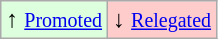<table class="wikitable" align="center">
<tr>
<td style="background:#ddffdd">↑ <small><a href='#'>Promoted</a></small></td>
<td style="background:#ffcccc">↓ <small><a href='#'>Relegated</a></small></td>
</tr>
</table>
